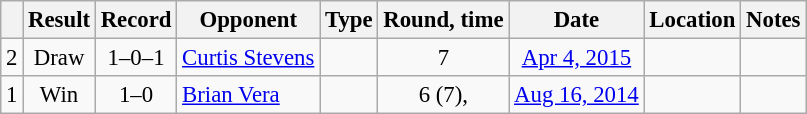<table class="wikitable" style="text-align:center; font-size:95%">
<tr>
<th></th>
<th>Result</th>
<th>Record</th>
<th>Opponent</th>
<th>Type</th>
<th>Round, time</th>
<th>Date</th>
<th>Location</th>
<th>Notes</th>
</tr>
<tr>
<td>2</td>
<td>Draw</td>
<td>1–0–1</td>
<td style="text-align:left;"> <a href='#'>Curtis Stevens</a></td>
<td></td>
<td>7</td>
<td><a href='#'>Apr 4, 2015</a></td>
<td style="text-align:left;"> </td>
<td style="text-align:left;"></td>
</tr>
<tr>
<td>1</td>
<td>Win</td>
<td>1–0</td>
<td style="text-align:left;"> <a href='#'>Brian Vera</a></td>
<td></td>
<td>6 (7), </td>
<td><a href='#'>Aug 16, 2014</a></td>
<td style="text-align:left;"> </td>
<td style="text-align:left;"></td>
</tr>
</table>
